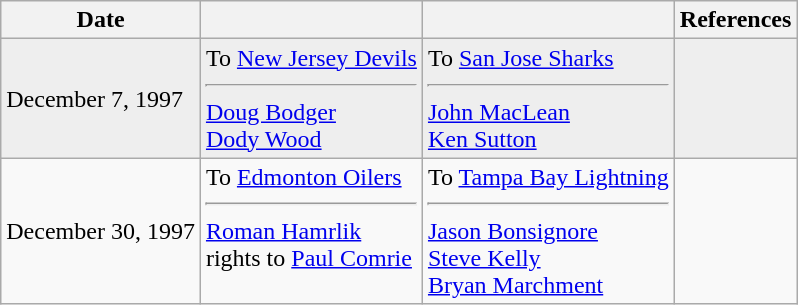<table class="wikitable">
<tr>
<th>Date</th>
<th></th>
<th></th>
<th>References</th>
</tr>
<tr bgcolor="#eeeeee">
<td>December 7, 1997</td>
<td valign="top">To <a href='#'>New Jersey Devils</a><hr><a href='#'>Doug Bodger</a><br><a href='#'>Dody Wood</a></td>
<td valign="top">To <a href='#'>San Jose Sharks</a><hr><a href='#'>John MacLean</a><br><a href='#'>Ken Sutton</a></td>
<td></td>
</tr>
<tr>
<td>December 30, 1997</td>
<td valign="top">To <a href='#'>Edmonton Oilers</a><hr><a href='#'>Roman Hamrlik</a><br>rights to <a href='#'>Paul Comrie</a></td>
<td valign="top">To <a href='#'>Tampa Bay Lightning</a><hr><a href='#'>Jason Bonsignore</a><br><a href='#'>Steve Kelly</a><br><a href='#'>Bryan Marchment</a></td>
<td></td>
</tr>
</table>
